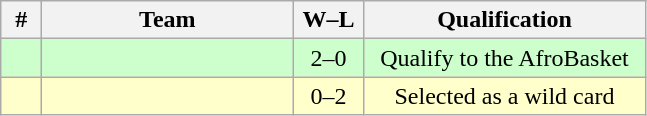<table class=wikitable style="text-align:center;">
<tr>
<th width=20px>#</th>
<th width=160px>Team</th>
<th width=40px>W–L</th>
<th width=180px>Qualification</th>
</tr>
<tr bgcolor=#CCFFCC>
<td></td>
<td align=left></td>
<td>2–0</td>
<td>Qualify to the AfroBasket</td>
</tr>
<tr bgcolor=#FFFFCC>
<td></td>
<td align=left></td>
<td>0–2</td>
<td>Selected as a wild card</td>
</tr>
</table>
